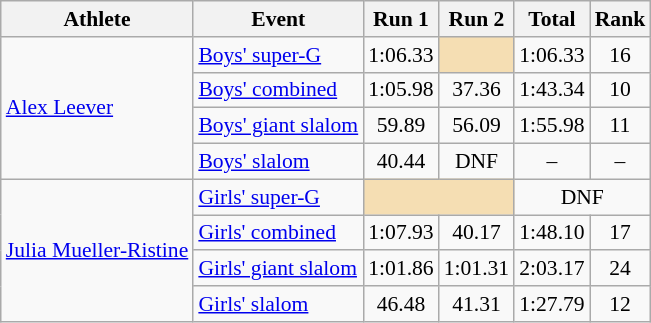<table class="wikitable" style="font-size:90%;">
<tr>
<th>Athlete</th>
<th>Event</th>
<th>Run 1</th>
<th>Run 2</th>
<th>Total</th>
<th>Rank</th>
</tr>
<tr>
<td rowspan=4><a href='#'>Alex Leever</a></td>
<td><a href='#'>Boys' super-G</a></td>
<td align=center>1:06.33</td>
<td colspan=1 bgcolor="wheat"></td>
<td align=center>1:06.33</td>
<td align=center>16</td>
</tr>
<tr>
<td><a href='#'>Boys' combined</a></td>
<td align=center>1:05.98</td>
<td align=center>37.36</td>
<td align=center>1:43.34</td>
<td align=center>10</td>
</tr>
<tr>
<td><a href='#'>Boys' giant slalom</a></td>
<td align=center>59.89</td>
<td align=center>56.09</td>
<td align=center>1:55.98</td>
<td align=center>11</td>
</tr>
<tr>
<td><a href='#'>Boys' slalom</a></td>
<td align=center>40.44</td>
<td align=center>DNF</td>
<td align=center>–</td>
<td align=center>–</td>
</tr>
<tr>
<td rowspan=4><a href='#'>Julia Mueller-Ristine</a></td>
<td><a href='#'>Girls' super-G</a></td>
<td colspan=2 bgcolor="wheat"></td>
<td align=center colspan=2>DNF</td>
</tr>
<tr>
<td><a href='#'>Girls' combined</a></td>
<td align=center>1:07.93</td>
<td align=center>40.17</td>
<td align=center>1:48.10</td>
<td align=center>17</td>
</tr>
<tr>
<td><a href='#'>Girls' giant slalom</a></td>
<td align=center>1:01.86</td>
<td align=center>1:01.31</td>
<td align=center>2:03.17</td>
<td align=center>24</td>
</tr>
<tr>
<td><a href='#'>Girls' slalom</a></td>
<td align=center>46.48</td>
<td align=center>41.31</td>
<td align=center>1:27.79</td>
<td align=center>12</td>
</tr>
</table>
